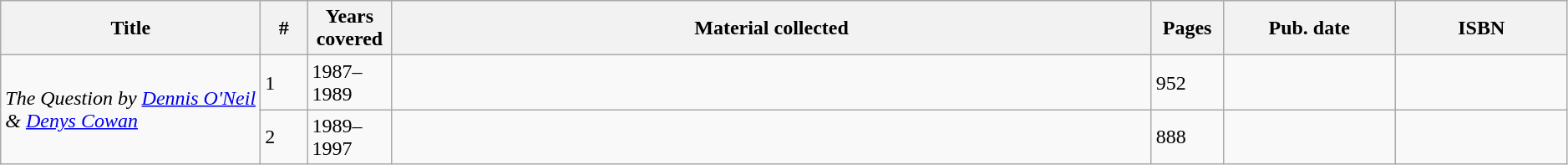<table class="wikitable sortable" width=99%>
<tr>
<th width="200px">Title</th>
<th class="unsortable" width="30px">#</th>
<th width="60px">Years covered</th>
<th class="unsortable">Material collected</th>
<th width="50px">Pages</th>
<th width="130px">Pub. date</th>
<th class="unsortable" width="130px">ISBN</th>
</tr>
<tr>
<td rowspan="2"><em>The Question by <a href='#'>Dennis O'Neil</a> & <a href='#'>Denys Cowan</a></em></td>
<td>1</td>
<td>1987–1989</td>
<td></td>
<td>952</td>
<td></td>
<td></td>
</tr>
<tr>
<td>2</td>
<td>1989–1997</td>
<td></td>
<td>888</td>
<td></td>
<td></td>
</tr>
</table>
